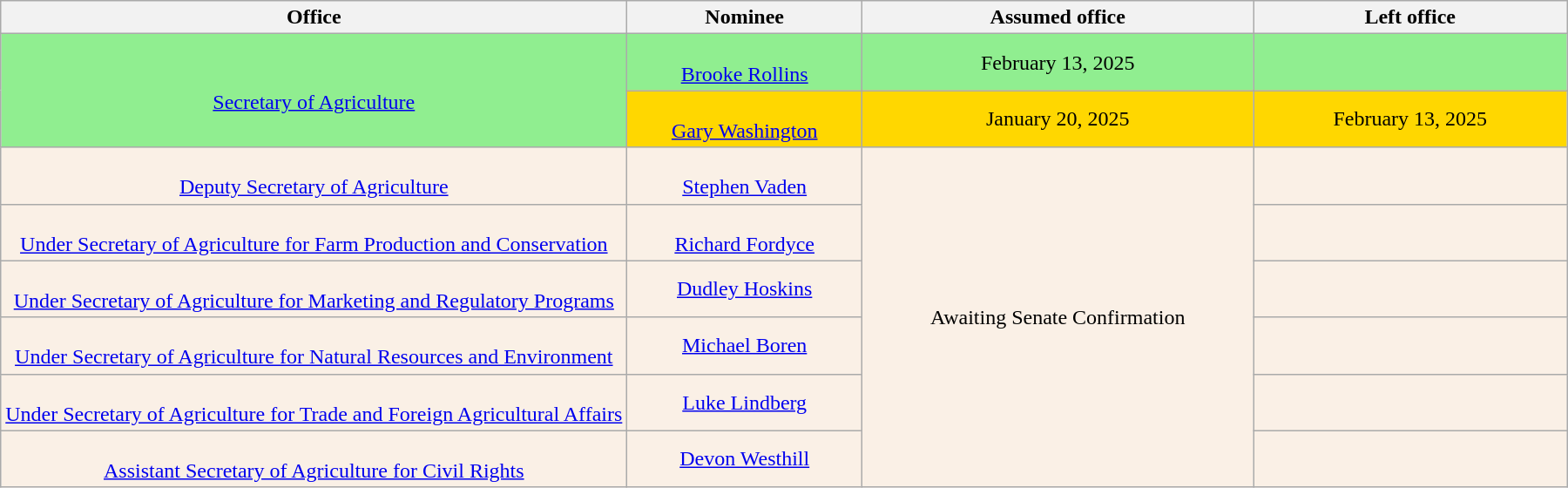<table class="wikitable sortable" style="text-align:center">
<tr>
<th style="width:40%;">Office</th>
<th style="width:15%;">Nominee</th>
<th style="width:25%;" data-sort- type="date">Assumed office</th>
<th style="width:20%;" data-sort- type="date">Left office</th>
</tr>
<tr style="background:lightgreen">
<td rowspan="2"><br><a href='#'>Secretary of Agriculture</a></td>
<td><br><a href='#'>Brooke Rollins</a></td>
<td>February 13, 2025</td>
<td></td>
</tr>
<tr style="background:gold">
<td><br><a href='#'>Gary Washington</a></td>
<td>January 20, 2025</td>
<td>February 13, 2025</td>
</tr>
<tr style="background:linen">
<td><br><a href='#'>Deputy Secretary of Agriculture</a></td>
<td><br><a href='#'>Stephen Vaden</a></td>
<td rowspan="6">Awaiting Senate Confirmation</td>
<td></td>
</tr>
<tr style="background:linen">
<td><br><a href='#'>Under Secretary of Agriculture for Farm Production and Conservation</a></td>
<td><br><a href='#'>Richard Fordyce</a></td>
<td></td>
</tr>
<tr style="background:linen">
<td><br><a href='#'>Under Secretary of Agriculture for Marketing and Regulatory Programs</a></td>
<td><a href='#'>Dudley Hoskins</a></td>
<td></td>
</tr>
<tr style="background:linen">
<td><br><a href='#'>Under Secretary of Agriculture for Natural Resources and Environment</a></td>
<td><a href='#'>Michael Boren</a></td>
<td></td>
</tr>
<tr style="background:linen">
<td><br><a href='#'>Under Secretary of Agriculture for Trade and Foreign Agricultural Affairs</a></td>
<td><a href='#'>Luke Lindberg</a></td>
<td></td>
</tr>
<tr style="background:linen">
<td><br><a href='#'>Assistant Secretary of Agriculture for Civil Rights</a></td>
<td><a href='#'>Devon Westhill</a></td>
<td></td>
</tr>
</table>
